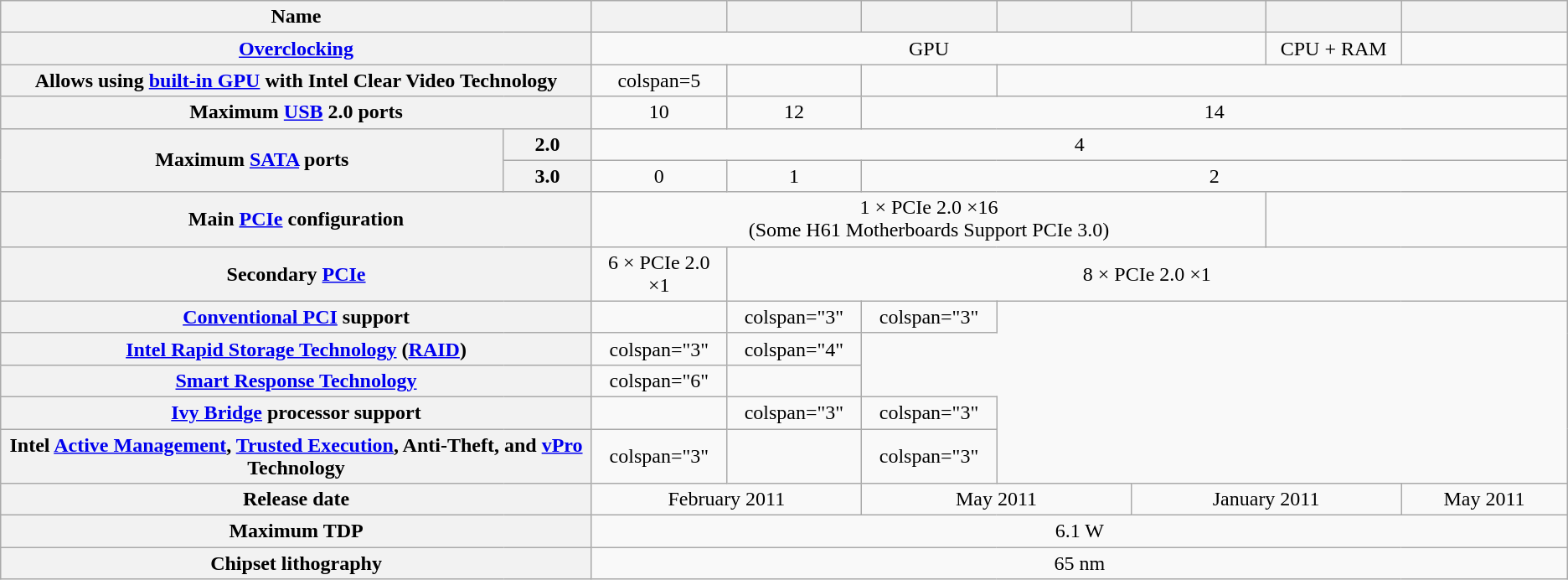<table class="wikitable sticky-header" style="text-align: center">
<tr>
<th colspan="2" style="width:250px;">Name</th>
<th style="width:100px;"></th>
<th style="width:100px;"></th>
<th style="width:100px;"></th>
<th style="width:100px;"></th>
<th style="width:100px;"></th>
<th style="width:100px;"></th>
<th style="width:125px;"></th>
</tr>
<tr>
<th colspan="2"><a href='#'>Overclocking</a></th>
<td colspan="5">GPU</td>
<td>CPU + RAM</td>
<td></td>
</tr>
<tr>
<th colspan="2">Allows using <a href='#'>built-in GPU</a> with Intel Clear Video Technology</th>
<td>colspan=5 </td>
<td></td>
<td></td>
</tr>
<tr>
<th colspan="2">Maximum <a href='#'>USB</a> 2.0 ports</th>
<td>10</td>
<td>12</td>
<td colspan="5">14</td>
</tr>
<tr>
<th rowspan="2">Maximum <a href='#'>SATA</a> ports</th>
<th>2.0</th>
<td colspan="7">4</td>
</tr>
<tr>
<th>3.0</th>
<td>0</td>
<td>1</td>
<td colspan="5">2</td>
</tr>
<tr>
<th colspan="2">Main <a href='#'>PCIe</a> configuration</th>
<td colspan="5">1 × PCIe 2.0 ×16<br>(Some H61 Motherboards Support PCIe 3.0)</td>
<td colspan="2"></td>
</tr>
<tr>
<th colspan="2">Secondary <a href='#'>PCIe</a></th>
<td>6 × PCIe 2.0 ×1</td>
<td colspan="6">8 × PCIe 2.0 ×1</td>
</tr>
<tr>
<th colspan="2"><a href='#'>Conventional PCI</a> support</th>
<td></td>
<td>colspan="3" </td>
<td>colspan="3" </td>
</tr>
<tr>
<th colspan="2"><a href='#'>Intel Rapid Storage Technology</a> (<a href='#'>RAID</a>)</th>
<td>colspan="3" </td>
<td>colspan="4" </td>
</tr>
<tr>
<th colspan="2"><a href='#'>Smart Response Technology</a></th>
<td>colspan="6" </td>
<td></td>
</tr>
<tr>
<th colspan="2"><a href='#'>Ivy Bridge</a> processor support</th>
<td></td>
<td>colspan="3" </td>
<td>colspan="3" </td>
</tr>
<tr>
<th colspan="2">Intel <a href='#'>Active Management</a>, <a href='#'>Trusted Execution</a>, Anti-Theft, and <a href='#'>vPro</a> Technology</th>
<td>colspan="3" </td>
<td></td>
<td>colspan="3" </td>
</tr>
<tr>
<th colspan="2">Release date</th>
<td colspan="2">February 2011</td>
<td colspan="2">May 2011</td>
<td colspan="2">January 2011</td>
<td>May 2011</td>
</tr>
<tr>
<th colspan="2">Maximum TDP</th>
<td colspan="7">6.1 W</td>
</tr>
<tr>
<th colspan="2">Chipset lithography</th>
<td colspan="7">65 nm</td>
</tr>
</table>
